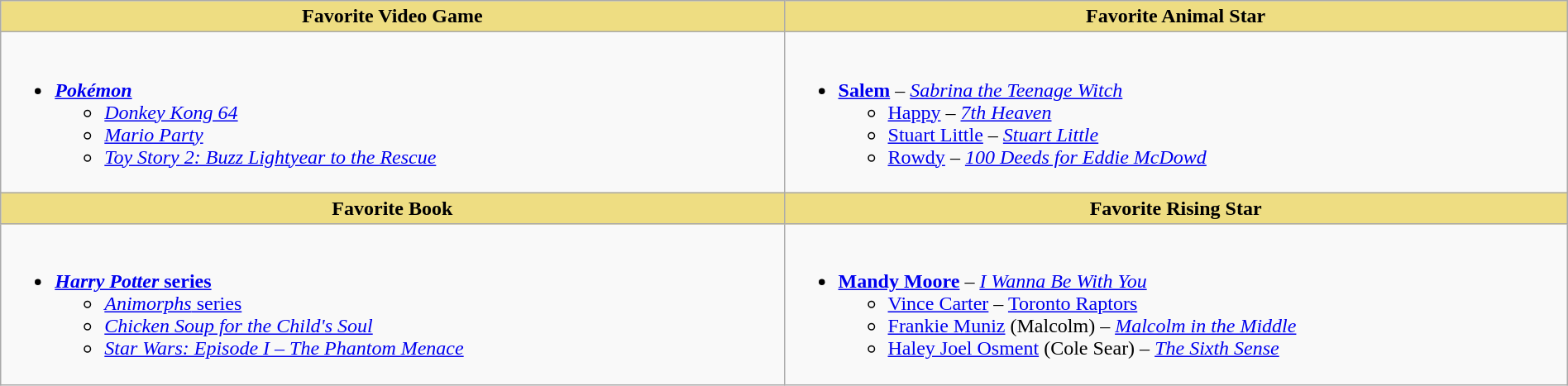<table class="wikitable" style="width:100%">
<tr>
<th style="background:#EEDD82; width:50%">Favorite Video Game</th>
<th style="background:#EEDD82; width:50%">Favorite Animal Star</th>
</tr>
<tr>
<td valign="top"><br><ul><li><strong><em><a href='#'>Pokémon</a></em></strong><ul><li><em><a href='#'>Donkey Kong 64</a></em></li><li><em><a href='#'>Mario Party</a></em></li><li><em><a href='#'>Toy Story 2: Buzz Lightyear to the Rescue</a></em></li></ul></li></ul></td>
<td valign="top"><br><ul><li><strong><a href='#'>Salem</a></strong> – <em><a href='#'>Sabrina the Teenage Witch</a></em><ul><li><a href='#'>Happy</a> – <em><a href='#'>7th Heaven</a></em></li><li><a href='#'>Stuart Little</a> – <em><a href='#'>Stuart Little</a></em></li><li><a href='#'>Rowdy</a> – <em><a href='#'>100 Deeds for Eddie McDowd</a></em></li></ul></li></ul></td>
</tr>
<tr>
<th style="background:#EEDD82; width:50%">Favorite Book</th>
<th style="background:#EEDD82; width:50%">Favorite Rising Star</th>
</tr>
<tr>
<td valign="top"><br><ul><li><strong><a href='#'><em>Harry Potter</em> series</a></strong><ul><li><a href='#'><em>Animorphs</em> series</a></li><li><em><a href='#'>Chicken Soup for the Child's Soul</a></em></li><li><em><a href='#'>Star Wars: Episode I – The Phantom Menace</a></em></li></ul></li></ul></td>
<td valign="top"><br><ul><li><strong><a href='#'>Mandy Moore</a></strong> – <em><a href='#'>I Wanna Be With You</a></em><ul><li><a href='#'>Vince Carter</a> – <a href='#'>Toronto Raptors</a></li><li><a href='#'>Frankie Muniz</a> (Malcolm) – <em><a href='#'>Malcolm in the Middle</a></em></li><li><a href='#'>Haley Joel Osment</a> (Cole Sear) – <em><a href='#'>The Sixth Sense</a></em></li></ul></li></ul></td>
</tr>
</table>
